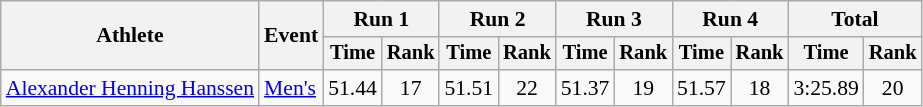<table class="wikitable" style="font-size:90%">
<tr>
<th rowspan="2">Athlete</th>
<th rowspan="2">Event</th>
<th colspan="2">Run 1</th>
<th colspan="2">Run 2</th>
<th colspan="2">Run 3</th>
<th colspan="2">Run 4</th>
<th colspan="2">Total</th>
</tr>
<tr style="font-size:95%">
<th>Time</th>
<th>Rank</th>
<th>Time</th>
<th>Rank</th>
<th>Time</th>
<th>Rank</th>
<th>Time</th>
<th>Rank</th>
<th>Time</th>
<th>Rank</th>
</tr>
<tr align=center>
<td align=left><a href='#'>Alexander Henning Hanssen</a></td>
<td align=left><a href='#'>Men's</a></td>
<td>51.44</td>
<td>17</td>
<td>51.51</td>
<td>22</td>
<td>51.37</td>
<td>19</td>
<td>51.57</td>
<td>18</td>
<td>3:25.89</td>
<td>20</td>
</tr>
</table>
